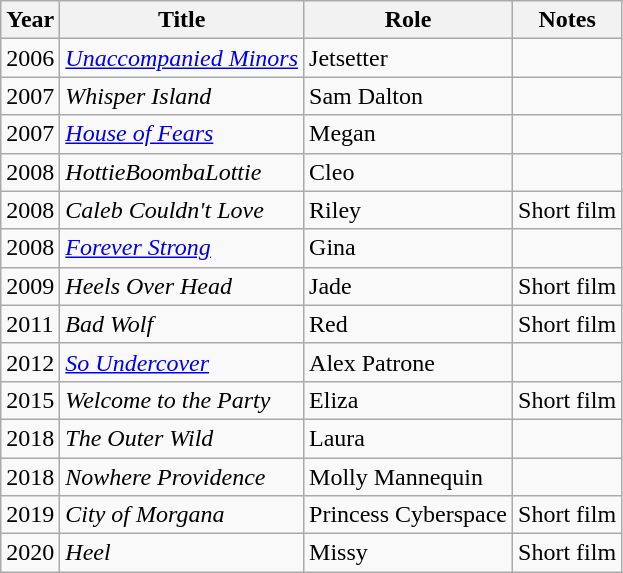<table class="wikitable sortable">
<tr>
<th>Year</th>
<th>Title</th>
<th>Role</th>
<th class="unsortable">Notes</th>
</tr>
<tr>
<td>2006</td>
<td><em><a href='#'>Unaccompanied Minors</a></em></td>
<td>Jetsetter</td>
<td></td>
</tr>
<tr>
<td>2007</td>
<td><em>Whisper Island</em></td>
<td>Sam Dalton</td>
<td></td>
</tr>
<tr>
<td>2007</td>
<td><em><a href='#'>House of Fears</a></em></td>
<td>Megan</td>
<td></td>
</tr>
<tr>
<td>2008</td>
<td><em>HottieBoombaLottie</em></td>
<td>Cleo</td>
<td></td>
</tr>
<tr>
<td>2008</td>
<td><em>Caleb Couldn't Love</em></td>
<td>Riley</td>
<td>Short film</td>
</tr>
<tr>
<td>2008</td>
<td><em><a href='#'>Forever Strong</a></em></td>
<td>Gina</td>
<td></td>
</tr>
<tr>
<td>2009</td>
<td><em>Heels Over Head</em></td>
<td>Jade</td>
<td>Short film</td>
</tr>
<tr>
<td>2011</td>
<td><em>Bad Wolf</em></td>
<td>Red</td>
<td>Short film</td>
</tr>
<tr>
<td>2012</td>
<td><em><a href='#'>So Undercover</a></em></td>
<td>Alex Patrone</td>
<td></td>
</tr>
<tr>
<td>2015</td>
<td><em>Welcome to the Party</em></td>
<td>Eliza</td>
<td>Short film</td>
</tr>
<tr>
<td>2018</td>
<td><em>The Outer Wild</em></td>
<td>Laura</td>
<td></td>
</tr>
<tr>
<td>2018</td>
<td><em>Nowhere Providence</em></td>
<td>Molly Mannequin</td>
<td></td>
</tr>
<tr>
<td>2019</td>
<td><em>City of Morgana</em></td>
<td>Princess Cyberspace</td>
<td>Short film</td>
</tr>
<tr>
<td>2020</td>
<td><em>Heel</em></td>
<td>Missy</td>
<td>Short film</td>
</tr>
</table>
